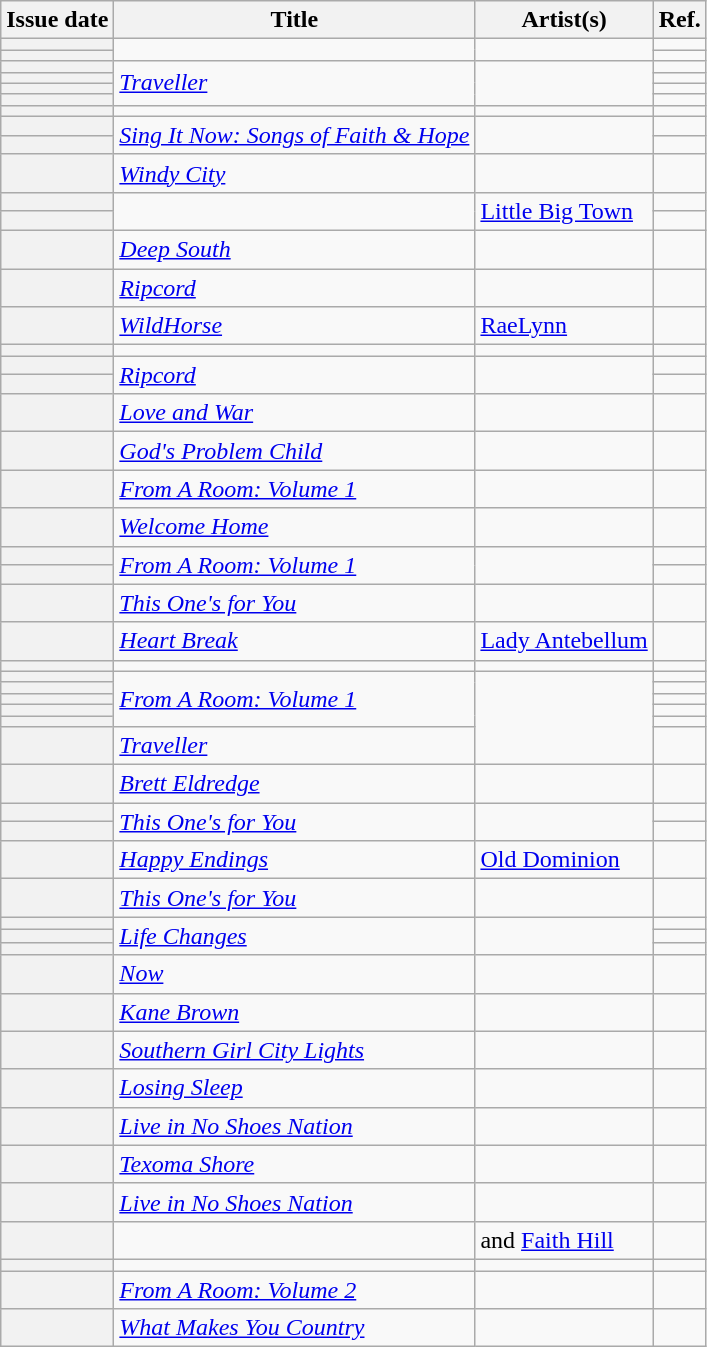<table class="wikitable sortable plainrowheaders">
<tr>
<th scope=col>Issue date</th>
<th scope=col>Title</th>
<th scope=col>Artist(s)</th>
<th scope=col class=unsortable>Ref.</th>
</tr>
<tr>
<th scope=row></th>
<td rowspan="2"><em></em></td>
<td rowspan="2"></td>
<td align=center></td>
</tr>
<tr>
<th scope=row></th>
<td align=center></td>
</tr>
<tr>
<th scope=row></th>
<td rowspan="4"><em><a href='#'>Traveller</a></em></td>
<td rowspan="4"></td>
<td align=center></td>
</tr>
<tr>
<th scope=row></th>
<td align=center></td>
</tr>
<tr>
<th scope=row></th>
<td align=center></td>
</tr>
<tr>
<th scope=row></th>
<td align=center></td>
</tr>
<tr>
<th scope=row></th>
<td><em></em></td>
<td></td>
<td align=center></td>
</tr>
<tr>
<th scope=row></th>
<td rowspan="2"><em><a href='#'>Sing It Now: Songs of Faith & Hope</a></em></td>
<td rowspan="2"></td>
<td align=center></td>
</tr>
<tr>
<th scope=row></th>
<td align=center></td>
</tr>
<tr>
<th scope=row></th>
<td><em><a href='#'>Windy City</a></em></td>
<td></td>
<td align=center></td>
</tr>
<tr>
<th scope=row></th>
<td rowspan="2"><em></em></td>
<td rowspan="2"><a href='#'>Little Big Town</a></td>
<td align=center></td>
</tr>
<tr>
<th scope=row></th>
<td align=center></td>
</tr>
<tr>
<th scope=row></th>
<td><em><a href='#'>Deep South</a></em></td>
<td></td>
<td align=center></td>
</tr>
<tr>
<th scope=row></th>
<td><em><a href='#'>Ripcord</a></em></td>
<td></td>
<td align=center></td>
</tr>
<tr>
<th scope=row></th>
<td><em><a href='#'>WildHorse</a></em></td>
<td><a href='#'>RaeLynn</a></td>
<td align=center></td>
</tr>
<tr>
<th scope=row></th>
<td><em></em></td>
<td></td>
<td align=center></td>
</tr>
<tr>
<th scope=row></th>
<td rowspan="2"><em><a href='#'>Ripcord</a></em></td>
<td rowspan="2"></td>
<td align=center></td>
</tr>
<tr>
<th scope=row></th>
<td align=center></td>
</tr>
<tr>
<th scope=row></th>
<td><em><a href='#'>Love and War</a></em></td>
<td></td>
<td align=center></td>
</tr>
<tr>
<th scope=row></th>
<td><em><a href='#'>God's Problem Child</a></em></td>
<td></td>
<td align=center></td>
</tr>
<tr>
<th scope=row></th>
<td><em><a href='#'>From A Room: Volume 1</a></em></td>
<td></td>
<td align=center></td>
</tr>
<tr>
<th scope=row></th>
<td><em><a href='#'>Welcome Home</a></em></td>
<td></td>
<td align=center></td>
</tr>
<tr>
<th scope=row></th>
<td rowspan="2"><em><a href='#'>From A Room: Volume 1</a></em></td>
<td rowspan="2"></td>
<td align=center></td>
</tr>
<tr>
<th scope=row></th>
<td align=center></td>
</tr>
<tr>
<th scope=row></th>
<td><em><a href='#'>This One's for You</a></em></td>
<td></td>
<td align=center></td>
</tr>
<tr>
<th scope=row></th>
<td><em><a href='#'>Heart Break</a></em></td>
<td><a href='#'>Lady Antebellum</a></td>
<td align=center></td>
</tr>
<tr>
<th scope=row></th>
<td><em></em></td>
<td></td>
<td align=center></td>
</tr>
<tr>
<th scope=row></th>
<td rowspan="5"><em><a href='#'>From A Room: Volume 1</a></em></td>
<td rowspan="6"></td>
<td align=center></td>
</tr>
<tr>
<th scope=row></th>
<td align=center></td>
</tr>
<tr>
<th scope=row></th>
<td align=center></td>
</tr>
<tr>
<th scope=row></th>
<td align=center></td>
</tr>
<tr>
<th scope=row></th>
<td align=center></td>
</tr>
<tr>
<th scope=row></th>
<td><em><a href='#'>Traveller</a></em></td>
<td align=center></td>
</tr>
<tr>
<th scope=row></th>
<td><em><a href='#'>Brett Eldredge</a></em></td>
<td></td>
<td align=center></td>
</tr>
<tr>
<th scope=row></th>
<td rowspan="2"><em><a href='#'>This One's for You</a></em></td>
<td rowspan="2"></td>
<td align=center></td>
</tr>
<tr>
<th scope=row></th>
<td align=center></td>
</tr>
<tr>
<th scope=row></th>
<td><em><a href='#'>Happy Endings</a></em></td>
<td><a href='#'>Old Dominion</a></td>
<td align=center></td>
</tr>
<tr>
<th scope=row></th>
<td><em><a href='#'>This One's for You</a></em></td>
<td></td>
<td align=center></td>
</tr>
<tr>
<th scope=row></th>
<td rowspan="3"><em><a href='#'>Life Changes</a></em></td>
<td rowspan="3"></td>
<td align=center></td>
</tr>
<tr>
<th scope=row></th>
<td align=center></td>
</tr>
<tr>
<th scope=row></th>
<td align=center></td>
</tr>
<tr>
<th scope=row></th>
<td><em><a href='#'>Now</a></em></td>
<td></td>
<td align=center></td>
</tr>
<tr>
<th scope=row></th>
<td><em><a href='#'>Kane Brown</a></em></td>
<td></td>
<td align=center></td>
</tr>
<tr>
<th scope=row></th>
<td><em><a href='#'>Southern Girl City Lights</a></em></td>
<td></td>
<td align=center></td>
</tr>
<tr>
<th scope=row></th>
<td><em><a href='#'>Losing Sleep</a></em></td>
<td></td>
<td align=center></td>
</tr>
<tr>
<th scope=row></th>
<td><em><a href='#'>Live in No Shoes Nation</a></em></td>
<td></td>
<td align=center></td>
</tr>
<tr>
<th scope=row></th>
<td><em><a href='#'>Texoma Shore</a></em></td>
<td></td>
<td align=center></td>
</tr>
<tr>
<th scope=row></th>
<td><em><a href='#'>Live in No Shoes Nation</a></em></td>
<td></td>
<td align=center></td>
</tr>
<tr>
<th scope=row></th>
<td><em></em></td>
<td> and <a href='#'>Faith Hill</a></td>
<td align=center></td>
</tr>
<tr>
<th scope=row></th>
<td><em></em></td>
<td></td>
<td align=center></td>
</tr>
<tr>
<th scope=row></th>
<td><em><a href='#'>From A Room: Volume 2</a></em></td>
<td></td>
<td align=center></td>
</tr>
<tr>
<th scope=row></th>
<td><em><a href='#'>What Makes You Country</a></em></td>
<td></td>
<td align=center></td>
</tr>
</table>
